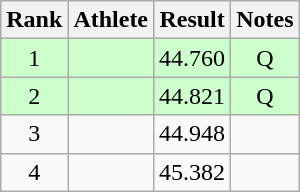<table class="wikitable" style="text-align:center">
<tr>
<th>Rank</th>
<th>Athlete</th>
<th>Result</th>
<th>Notes</th>
</tr>
<tr bgcolor=ccffcc>
<td>1</td>
<td align=left></td>
<td>44.760</td>
<td>Q</td>
</tr>
<tr bgcolor=ccffcc>
<td>2</td>
<td align=left></td>
<td>44.821</td>
<td>Q</td>
</tr>
<tr>
<td>3</td>
<td align=left></td>
<td>44.948</td>
<td></td>
</tr>
<tr>
<td>4</td>
<td align=left></td>
<td>45.382</td>
<td></td>
</tr>
</table>
